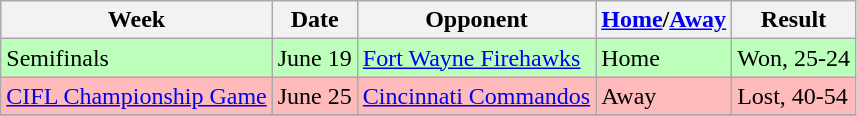<table class="wikitable">
<tr>
<th>Week</th>
<th>Date</th>
<th>Opponent</th>
<th><a href='#'>Home</a>/<a href='#'>Away</a></th>
<th>Result</th>
</tr>
<tr bgcolor="#bbffbb">
<td>Semifinals</td>
<td>June 19</td>
<td><a href='#'>Fort Wayne Firehawks</a></td>
<td>Home</td>
<td>Won, 25-24</td>
</tr>
<tr bgcolor="#ffbbbb">
<td><a href='#'>CIFL Championship Game</a></td>
<td>June 25</td>
<td><a href='#'>Cincinnati Commandos</a></td>
<td>Away</td>
<td>Lost, 40-54</td>
</tr>
<tr>
</tr>
</table>
